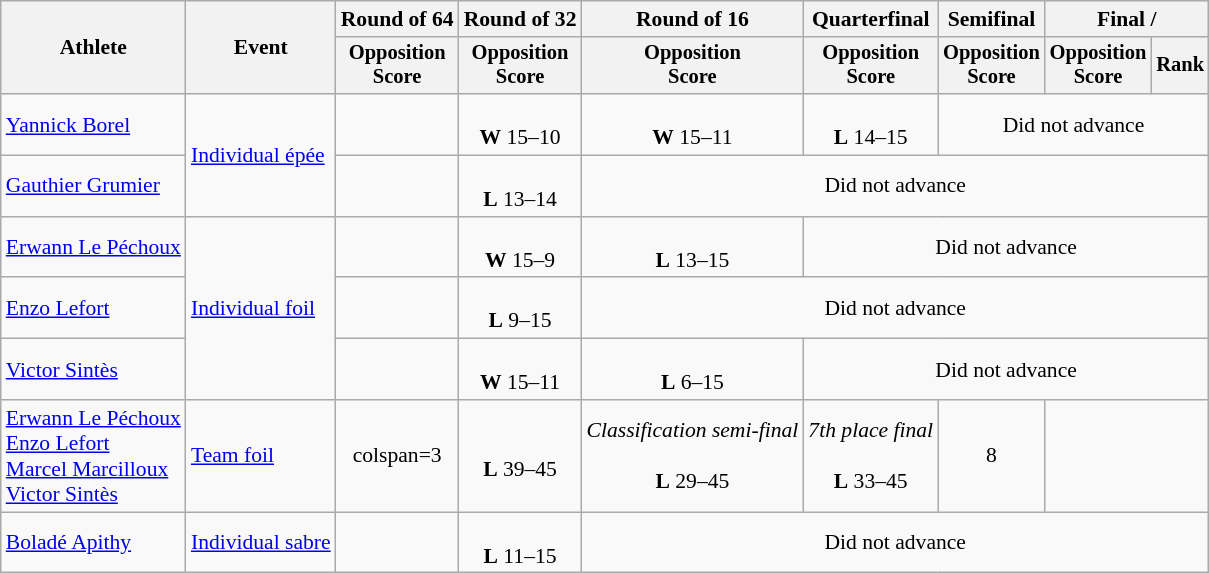<table class="wikitable" style="font-size:90%">
<tr>
<th rowspan="2">Athlete</th>
<th rowspan="2">Event</th>
<th>Round of 64</th>
<th>Round of 32</th>
<th>Round of 16</th>
<th>Quarterfinal</th>
<th>Semifinal</th>
<th colspan=2>Final / </th>
</tr>
<tr style="font-size:95%">
<th>Opposition <br> Score</th>
<th>Opposition <br> Score</th>
<th>Opposition <br> Score</th>
<th>Opposition <br> Score</th>
<th>Opposition <br> Score</th>
<th>Opposition <br> Score</th>
<th>Rank</th>
</tr>
<tr align=center>
<td align=left><a href='#'>Yannick Borel</a></td>
<td align=left rowspan=2><a href='#'>Individual épée</a></td>
<td></td>
<td><br><strong>W</strong> 15–10</td>
<td><br><strong>W</strong> 15–11</td>
<td><br><strong>L</strong> 14–15</td>
<td colspan=3>Did not advance</td>
</tr>
<tr align=center>
<td align=left><a href='#'>Gauthier Grumier</a></td>
<td></td>
<td><br><strong>L</strong> 13–14</td>
<td colspan=5>Did not advance</td>
</tr>
<tr align=center>
<td align=left><a href='#'>Erwann Le Péchoux</a></td>
<td align=left rowspan=3><a href='#'>Individual foil</a></td>
<td></td>
<td><br><strong>W</strong> 15–9</td>
<td><br><strong>L</strong> 13–15</td>
<td colspan=4>Did not advance</td>
</tr>
<tr align=center>
<td align=left><a href='#'>Enzo Lefort</a></td>
<td></td>
<td><br><strong>L</strong> 9–15</td>
<td colspan=5>Did not advance</td>
</tr>
<tr align=center>
<td align=left><a href='#'>Victor Sintès</a></td>
<td></td>
<td><br><strong>W</strong> 15–11</td>
<td><br><strong>L</strong> 6–15</td>
<td colspan=4>Did not advance</td>
</tr>
<tr align=center>
<td align=left><a href='#'>Erwann Le Péchoux</a><br><a href='#'>Enzo Lefort</a><br><a href='#'>Marcel Marcilloux</a><br><a href='#'>Victor Sintès</a></td>
<td align=left><a href='#'>Team foil</a></td>
<td>colspan=3 </td>
<td><br><strong>L</strong> 39–45</td>
<td><em>Classification semi-final</em><br><br><strong>L</strong> 29–45</td>
<td><em>7th place final</em><br><br><strong>L</strong> 33–45</td>
<td>8</td>
</tr>
<tr align=center>
<td align=left><a href='#'>Boladé Apithy</a></td>
<td align=left><a href='#'>Individual sabre</a></td>
<td></td>
<td><br><strong>L</strong> 11–15</td>
<td colspan=5>Did not advance</td>
</tr>
</table>
